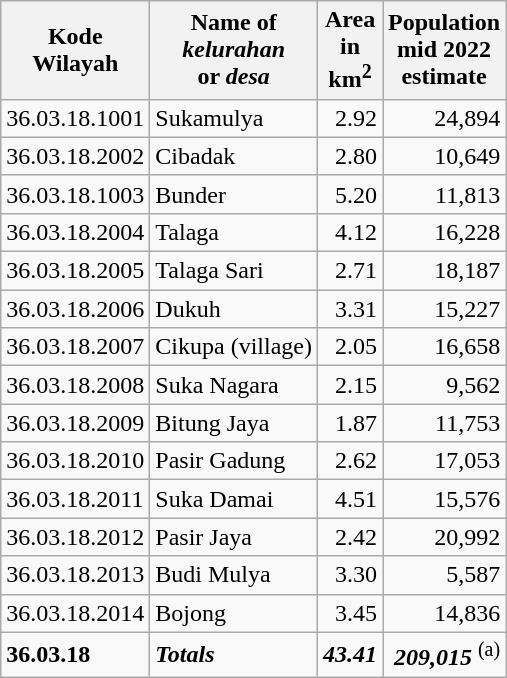<table class="wikitable">
<tr>
<th>Kode <br>Wilayah</th>
<th>Name of<br><em>kelurahan</em> <br>or <em>desa</em></th>
<th>Area <br>in <br>km<sup>2</sup></th>
<th>Population<br>mid 2022<br>estimate</th>
</tr>
<tr>
<td>36.03.18.1001</td>
<td>Sukamulya</td>
<td align="right">2.92</td>
<td align="right">24,894</td>
</tr>
<tr>
<td>36.03.18.2002</td>
<td>Cibadak</td>
<td align="right">2.80</td>
<td align="right">10,649</td>
</tr>
<tr>
<td>36.03.18.1003</td>
<td>Bunder</td>
<td align="right">5.20</td>
<td align="right">11,813</td>
</tr>
<tr>
<td>36.03.18.2004</td>
<td>Talaga</td>
<td align="right">4.12</td>
<td align="right">16,228</td>
</tr>
<tr>
<td>36.03.18.2005</td>
<td>Talaga Sari</td>
<td align="right">2.71</td>
<td align="right">18,187</td>
</tr>
<tr>
<td>36.03.18.2006</td>
<td>Dukuh</td>
<td align="right">3.31</td>
<td align="right">15,227</td>
</tr>
<tr>
<td>36.03.18.2007</td>
<td>Cikupa (village)</td>
<td align="right">2.05</td>
<td align="right">16,658</td>
</tr>
<tr>
<td>36.03.18.2008</td>
<td>Suka Nagara</td>
<td align="right">2.15</td>
<td align="right">9,562</td>
</tr>
<tr>
<td>36.03.18.2009</td>
<td>Bitung Jaya</td>
<td align="right">1.87</td>
<td align="right">11,753</td>
</tr>
<tr>
<td>36.03.18.2010</td>
<td>Pasir Gadung</td>
<td align="right">2.62</td>
<td align="right">17,053</td>
</tr>
<tr>
<td>36.03.18.2011</td>
<td>Suka Damai</td>
<td align="right">4.51</td>
<td align="right">15,576</td>
</tr>
<tr>
<td>36.03.18.2012</td>
<td>Pasir Jaya</td>
<td align="right">2.42</td>
<td align="right">20,992</td>
</tr>
<tr>
<td>36.03.18.2013</td>
<td>Budi Mulya</td>
<td align="right">3.30</td>
<td align="right">5,587</td>
</tr>
<tr>
<td>36.03.18.2014</td>
<td>Bojong</td>
<td align="right">3.45</td>
<td align="right">14,836</td>
</tr>
<tr>
<td><strong>36.03.18</strong></td>
<td><strong><em>Totals</em></strong></td>
<td align="right"><strong><em>43.41</em></strong></td>
<td align="right"><strong><em>209,015</em></strong> <sup>(a)</sup></td>
</tr>
</table>
